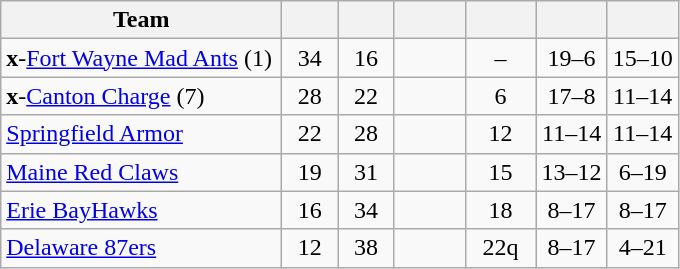<table class="wikitable" style="text-align:center">
<tr>
<th style="width:180px">Team</th>
<th style="width:30px"></th>
<th style="width:30px"></th>
<th style="width:40px"></th>
<th style="width:40px"></th>
<th style="width:40px"></th>
<th style="width:40px"></th>
</tr>
<tr>
<td align=left><strong>x</strong>-<a href='#'>Fort Wayne Mad Ants</a> (1)</td>
<td>34</td>
<td>16</td>
<td></td>
<td>–</td>
<td>19–6</td>
<td>15–10</td>
</tr>
<tr>
<td align=left><strong>x</strong>-<a href='#'>Canton Charge</a> (7)</td>
<td>28</td>
<td>22</td>
<td></td>
<td>6</td>
<td>17–8</td>
<td>11–14</td>
</tr>
<tr>
<td align=left><a href='#'>Springfield Armor</a></td>
<td>22</td>
<td>28</td>
<td></td>
<td>12</td>
<td>11–14</td>
<td>11–14</td>
</tr>
<tr>
<td align=left><a href='#'>Maine Red Claws</a></td>
<td>19</td>
<td>31</td>
<td></td>
<td>15</td>
<td>13–12</td>
<td>6–19</td>
</tr>
<tr>
<td align=left><a href='#'>Erie BayHawks</a></td>
<td>16</td>
<td>34</td>
<td></td>
<td>18</td>
<td>8–17</td>
<td>8–17</td>
</tr>
<tr>
<td align=left><a href='#'>Delaware 87ers</a></td>
<td>12</td>
<td>38</td>
<td></td>
<td>22q</td>
<td>8–17</td>
<td>4–21</td>
</tr>
</table>
